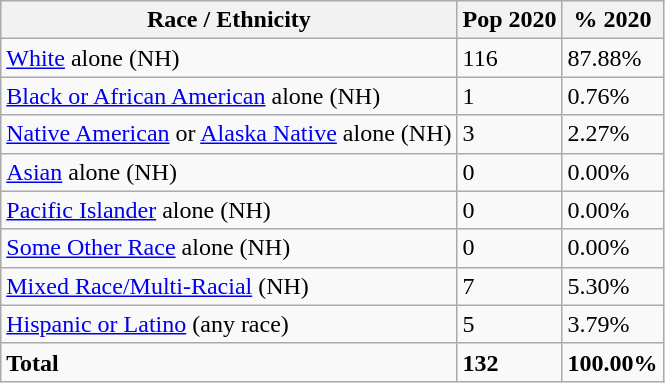<table class="wikitable">
<tr>
<th>Race / Ethnicity</th>
<th>Pop 2020</th>
<th>% 2020</th>
</tr>
<tr>
<td><a href='#'>White</a> alone (NH)</td>
<td>116</td>
<td>87.88%</td>
</tr>
<tr>
<td><a href='#'>Black or African American</a> alone (NH)</td>
<td>1</td>
<td>0.76%</td>
</tr>
<tr>
<td><a href='#'>Native American</a> or <a href='#'>Alaska Native</a> alone (NH)</td>
<td>3</td>
<td>2.27%</td>
</tr>
<tr>
<td><a href='#'>Asian</a> alone (NH)</td>
<td>0</td>
<td>0.00%</td>
</tr>
<tr>
<td><a href='#'>Pacific Islander</a> alone (NH)</td>
<td>0</td>
<td>0.00%</td>
</tr>
<tr>
<td><a href='#'>Some Other Race</a> alone (NH)</td>
<td>0</td>
<td>0.00%</td>
</tr>
<tr>
<td><a href='#'>Mixed Race/Multi-Racial</a> (NH)</td>
<td>7</td>
<td>5.30%</td>
</tr>
<tr>
<td><a href='#'>Hispanic or Latino</a> (any race)</td>
<td>5</td>
<td>3.79%</td>
</tr>
<tr>
<td><strong>Total</strong></td>
<td><strong>132</strong></td>
<td><strong>100.00%</strong></td>
</tr>
</table>
